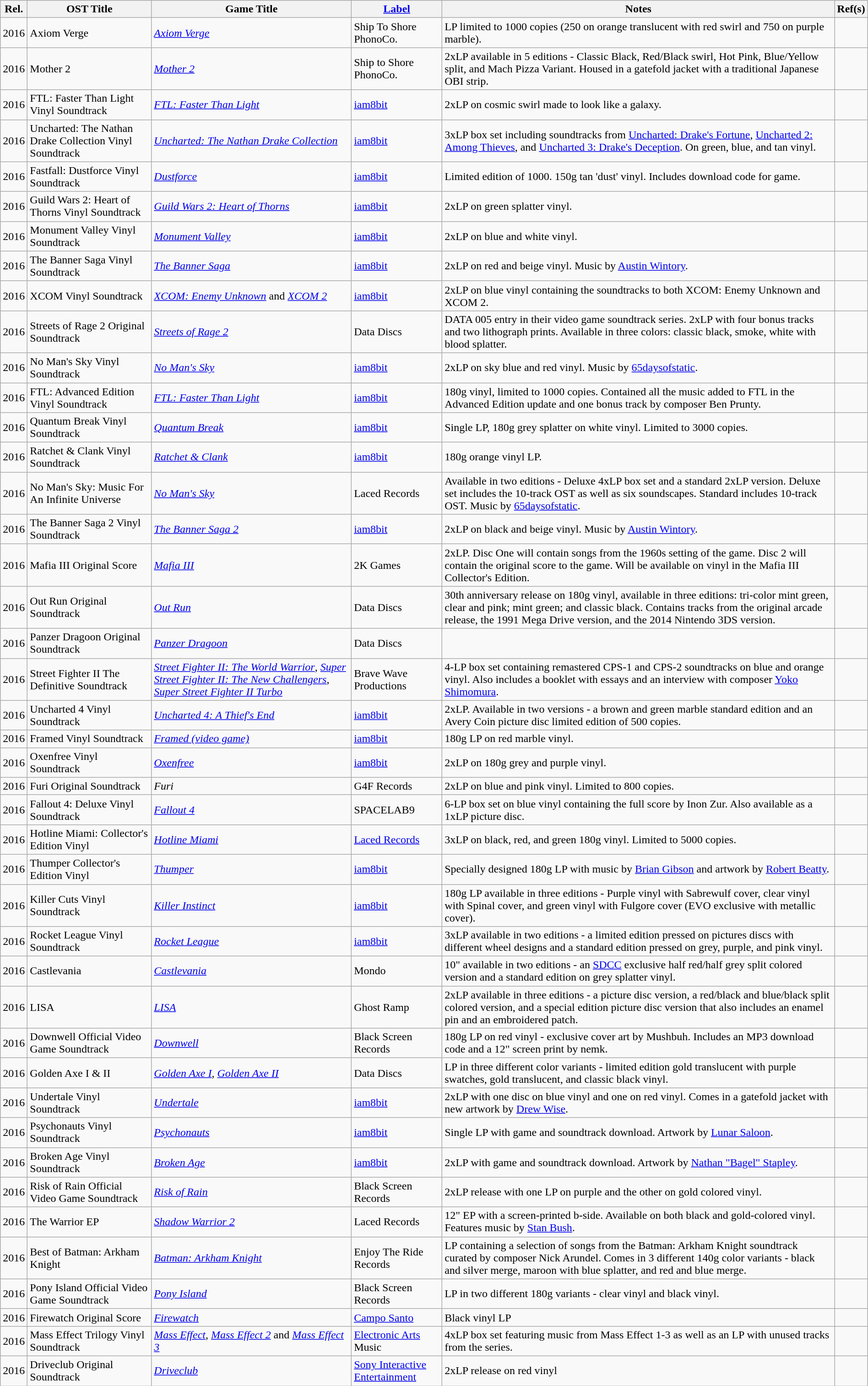<table class="wikitable sortable" width="100%">
<tr>
<th>Rel.</th>
<th>OST Title</th>
<th>Game Title</th>
<th><a href='#'>Label</a></th>
<th>Notes</th>
<th>Ref(s)</th>
</tr>
<tr>
<td>2016</td>
<td>Axiom Verge</td>
<td><em><a href='#'>Axiom Verge</a></em></td>
<td>Ship To Shore PhonoCo.</td>
<td>LP limited to 1000 copies (250 on orange translucent with red swirl and 750 on purple marble).</td>
<td></td>
</tr>
<tr>
<td>2016</td>
<td>Mother 2</td>
<td><em><a href='#'>Mother 2</a></em></td>
<td>Ship to Shore PhonoCo.</td>
<td>2xLP available in 5 editions - Classic Black, Red/Black swirl, Hot Pink, Blue/Yellow split, and Mach Pizza Variant. Housed in a gatefold jacket with a traditional Japanese OBI strip.</td>
<td></td>
</tr>
<tr>
<td>2016</td>
<td>FTL: Faster Than Light Vinyl Soundtrack</td>
<td><em><a href='#'>FTL: Faster Than Light</a></em></td>
<td><a href='#'>iam8bit</a></td>
<td>2xLP on cosmic swirl made to look like a galaxy.</td>
<td></td>
</tr>
<tr>
<td>2016</td>
<td>Uncharted: The Nathan Drake Collection Vinyl Soundtrack</td>
<td><em><a href='#'>Uncharted: The Nathan Drake Collection</a></em></td>
<td><a href='#'>iam8bit</a></td>
<td>3xLP box set including soundtracks from <a href='#'>Uncharted: Drake's Fortune</a>, <a href='#'>Uncharted 2: Among Thieves</a>, and <a href='#'>Uncharted 3: Drake's Deception</a>. On green, blue, and tan vinyl.</td>
<td></td>
</tr>
<tr>
<td>2016</td>
<td>Fastfall: Dustforce Vinyl Soundtrack</td>
<td><em><a href='#'>Dustforce</a></em></td>
<td><a href='#'>iam8bit</a></td>
<td>Limited edition of 1000. 150g tan 'dust' vinyl. Includes download code for game.</td>
<td></td>
</tr>
<tr>
<td>2016</td>
<td>Guild Wars 2: Heart of Thorns Vinyl Soundtrack</td>
<td><em><a href='#'>Guild Wars 2: Heart of Thorns</a></em></td>
<td><a href='#'>iam8bit</a></td>
<td>2xLP on green splatter vinyl.</td>
<td></td>
</tr>
<tr>
<td>2016</td>
<td>Monument Valley Vinyl Soundtrack</td>
<td><a href='#'><em>Monument Valley</em></a></td>
<td><a href='#'>iam8bit</a></td>
<td>2xLP on blue and white vinyl.</td>
<td></td>
</tr>
<tr>
<td>2016</td>
<td>The Banner Saga Vinyl Soundtrack</td>
<td><em><a href='#'>The Banner Saga</a></em></td>
<td><a href='#'>iam8bit</a></td>
<td>2xLP on red and beige vinyl. Music by <a href='#'>Austin Wintory</a>.</td>
<td></td>
</tr>
<tr>
<td>2016</td>
<td>XCOM Vinyl Soundtrack</td>
<td><em><a href='#'>XCOM: Enemy Unknown</a></em> and <em><a href='#'>XCOM 2</a></em></td>
<td><a href='#'>iam8bit</a></td>
<td>2xLP on blue vinyl containing the soundtracks to both XCOM: Enemy Unknown and XCOM 2.</td>
<td></td>
</tr>
<tr>
<td>2016</td>
<td>Streets of Rage 2 Original Soundtrack</td>
<td><em><a href='#'>Streets of Rage 2</a></em></td>
<td>Data Discs</td>
<td>DATA 005 entry in their video game soundtrack series. 2xLP with four bonus tracks and two lithograph prints. Available in three colors: classic black, smoke, white with blood splatter.</td>
<td></td>
</tr>
<tr>
<td>2016</td>
<td>No Man's Sky Vinyl Soundtrack</td>
<td><em><a href='#'>No Man's Sky</a></em></td>
<td><a href='#'>iam8bit</a></td>
<td>2xLP on sky blue and red vinyl. Music by <a href='#'>65daysofstatic</a>.</td>
<td></td>
</tr>
<tr>
<td>2016</td>
<td>FTL: Advanced Edition Vinyl Soundtrack</td>
<td><em><a href='#'>FTL: Faster Than Light</a></em></td>
<td><a href='#'>iam8bit</a></td>
<td>180g vinyl, limited to 1000 copies. Contained all the music added to FTL in the Advanced Edition update and one bonus track by composer Ben Prunty.</td>
<td></td>
</tr>
<tr>
<td>2016</td>
<td>Quantum Break Vinyl Soundtrack</td>
<td><em><a href='#'>Quantum Break</a></em></td>
<td><a href='#'>iam8bit</a></td>
<td>Single LP, 180g grey splatter on white vinyl. Limited to 3000 copies.</td>
<td></td>
</tr>
<tr>
<td>2016</td>
<td>Ratchet & Clank Vinyl Soundtrack</td>
<td><a href='#'><em>Ratchet & Clank</em></a></td>
<td><a href='#'>iam8bit</a></td>
<td>180g orange vinyl LP.</td>
<td></td>
</tr>
<tr>
<td>2016</td>
<td>No Man's Sky: Music For An Infinite Universe</td>
<td><em><a href='#'>No Man's Sky</a></em></td>
<td>Laced Records</td>
<td>Available in two editions - Deluxe 4xLP box set and a standard 2xLP version. Deluxe set includes the 10-track OST as well as six soundscapes. Standard includes 10-track OST. Music by <a href='#'>65daysofstatic</a>.</td>
<td></td>
</tr>
<tr>
<td>2016</td>
<td>The Banner Saga 2 Vinyl Soundtrack</td>
<td><em><a href='#'>The Banner Saga 2</a></em></td>
<td><a href='#'>iam8bit</a></td>
<td>2xLP on black and beige vinyl. Music by <a href='#'>Austin Wintory</a>.</td>
<td></td>
</tr>
<tr>
<td>2016</td>
<td>Mafia III Original Score</td>
<td><em><a href='#'>Mafia III</a></em></td>
<td>2K Games</td>
<td>2xLP. Disc One will contain songs from the 1960s setting of the game. Disc 2 will contain the original score to the game. Will be available on vinyl in the Mafia III Collector's Edition.</td>
<td></td>
</tr>
<tr>
<td>2016</td>
<td>Out Run Original Soundtrack</td>
<td><em><a href='#'>Out Run</a></em></td>
<td>Data Discs</td>
<td>30th anniversary release on 180g vinyl, available in three editions: tri-color mint green, clear and pink; mint green; and classic black. Contains tracks from the original arcade release, the 1991 Mega Drive version, and the 2014 Nintendo 3DS version.</td>
<td></td>
</tr>
<tr>
<td>2016</td>
<td>Panzer Dragoon Original Soundtrack</td>
<td><em><a href='#'>Panzer Dragoon</a></em></td>
<td>Data Discs</td>
<td></td>
<td></td>
</tr>
<tr>
<td>2016</td>
<td>Street Fighter II The Definitive Soundtrack</td>
<td><em><a href='#'>Street Fighter II: The World Warrior</a></em>, <em><a href='#'>Super Street Fighter II: The New Challengers</a></em>, <em><a href='#'>Super Street Fighter II Turbo</a></em></td>
<td>Brave Wave Productions</td>
<td>4-LP box set containing remastered CPS-1 and CPS-2 soundtracks on blue and orange vinyl. Also includes a booklet with essays and an interview with composer <a href='#'>Yoko Shimomura</a>.</td>
<td></td>
</tr>
<tr>
<td>2016</td>
<td>Uncharted 4 Vinyl Soundtrack</td>
<td><em><a href='#'>Uncharted 4: A Thief's End</a></em></td>
<td><a href='#'>iam8bit</a></td>
<td>2xLP. Available in two versions - a brown and green marble standard edition and an Avery Coin picture disc limited edition of 500 copies.</td>
<td></td>
</tr>
<tr>
<td>2016</td>
<td>Framed Vinyl Soundtrack</td>
<td><em><a href='#'>Framed (video game)</a></em></td>
<td><a href='#'>iam8bit</a></td>
<td>180g LP on red marble vinyl.</td>
<td></td>
</tr>
<tr>
<td>2016</td>
<td>Oxenfree Vinyl Soundtrack</td>
<td><em><a href='#'>Oxenfree</a></em></td>
<td><a href='#'>iam8bit</a></td>
<td>2xLP on 180g grey and purple vinyl.</td>
<td></td>
</tr>
<tr>
<td>2016</td>
<td>Furi Original Soundtrack</td>
<td><em>Furi</em></td>
<td>G4F Records</td>
<td>2xLP on blue and pink vinyl. Limited to 800 copies.</td>
<td></td>
</tr>
<tr>
<td>2016</td>
<td>Fallout 4: Deluxe Vinyl Soundtrack</td>
<td><em><a href='#'>Fallout 4</a></em></td>
<td>SPACELAB9</td>
<td>6-LP box set on blue vinyl containing the full score by Inon Zur. Also available as a 1xLP picture disc.</td>
<td></td>
</tr>
<tr>
<td>2016</td>
<td>Hotline Miami: Collector's Edition Vinyl</td>
<td><em><a href='#'>Hotline Miami</a></em></td>
<td><a href='#'>Laced Records</a></td>
<td>3xLP on black, red, and green 180g vinyl. Limited to 5000 copies.</td>
<td></td>
</tr>
<tr>
<td>2016</td>
<td>Thumper Collector's Edition Vinyl</td>
<td><a href='#'><em>Thumper</em></a></td>
<td><a href='#'>iam8bit</a></td>
<td>Specially designed 180g LP with music by <a href='#'>Brian Gibson</a> and artwork by <a href='#'>Robert Beatty</a>.</td>
<td></td>
</tr>
<tr>
<td>2016</td>
<td>Killer Cuts Vinyl Soundtrack</td>
<td><a href='#'><em>Killer Instinct</em></a></td>
<td><a href='#'>iam8bit</a></td>
<td>180g LP available in three editions - Purple vinyl with Sabrewulf cover, clear vinyl with Spinal cover, and green vinyl with Fulgore cover (EVO exclusive with metallic cover).</td>
<td></td>
</tr>
<tr>
<td>2016</td>
<td>Rocket League Vinyl Soundtrack</td>
<td><em><a href='#'>Rocket League</a></em></td>
<td><a href='#'>iam8bit</a></td>
<td>3xLP available in two editions - a limited edition pressed on pictures discs with different wheel designs and a standard edition pressed on grey, purple, and pink vinyl.</td>
<td></td>
</tr>
<tr>
<td>2016</td>
<td>Castlevania</td>
<td><a href='#'><em>Castlevania</em></a></td>
<td>Mondo</td>
<td>10" available in two editions - an <a href='#'>SDCC</a> exclusive half red/half grey split colored version and a standard edition on grey splatter vinyl.</td>
<td></td>
</tr>
<tr>
<td>2016</td>
<td>LISA</td>
<td><a href='#'><em>LISA</em></a></td>
<td>Ghost Ramp</td>
<td>2xLP available in three editions - a picture disc version, a red/black and blue/black split colored version, and a special edition picture disc version that also includes an enamel pin and an embroidered patch.</td>
<td></td>
</tr>
<tr>
<td>2016</td>
<td>Downwell Official Video Game Soundtrack</td>
<td><a href='#'><em>Downwell</em></a></td>
<td>Black Screen Records</td>
<td>180g LP on red vinyl - exclusive cover art by Mushbuh. Includes an MP3 download code and a 12" screen print by nemk.</td>
<td></td>
</tr>
<tr>
<td>2016</td>
<td>Golden Axe I & II</td>
<td><em><a href='#'>Golden Axe I</a>,</em> <em><a href='#'>Golden Axe II</a></em></td>
<td>Data Discs</td>
<td>LP in three different color variants - limited edition gold translucent with purple swatches, gold translucent, and classic black vinyl.</td>
<td></td>
</tr>
<tr>
<td>2016</td>
<td>Undertale Vinyl Soundtrack</td>
<td><em><a href='#'>Undertale</a></em></td>
<td><a href='#'>iam8bit</a></td>
<td>2xLP with one disc on blue vinyl and one on red vinyl. Comes in a gatefold jacket with new artwork by <a href='#'>Drew Wise</a>.</td>
<td></td>
</tr>
<tr>
<td>2016</td>
<td>Psychonauts Vinyl Soundtrack</td>
<td><em><a href='#'>Psychonauts</a></em></td>
<td><a href='#'>iam8bit</a></td>
<td>Single LP with game and soundtrack download. Artwork by <a href='#'>Lunar Saloon</a>.</td>
<td></td>
</tr>
<tr>
<td>2016</td>
<td>Broken Age Vinyl Soundtrack</td>
<td><em><a href='#'>Broken Age</a></em></td>
<td><a href='#'>iam8bit</a></td>
<td>2xLP with game and soundtrack download. Artwork by <a href='#'>Nathan "Bagel" Stapley</a>.</td>
<td></td>
</tr>
<tr>
<td>2016</td>
<td>Risk of Rain Official Video Game Soundtrack</td>
<td><em><a href='#'>Risk of Rain</a></em></td>
<td>Black Screen Records</td>
<td>2xLP release with one LP on purple and the other on gold colored vinyl.</td>
<td></td>
</tr>
<tr>
<td>2016</td>
<td>The Warrior EP</td>
<td><em><a href='#'>Shadow Warrior 2</a></em></td>
<td>Laced Records</td>
<td>12" EP with a screen-printed b-side. Available on both black and gold-colored vinyl. Features music by <a href='#'>Stan Bush</a>.</td>
<td></td>
</tr>
<tr>
<td>2016</td>
<td>Best of Batman: Arkham Knight</td>
<td><em><a href='#'>Batman: Arkham Knight</a></em></td>
<td>Enjoy The Ride Records</td>
<td>LP containing a selection of songs from the Batman: Arkham Knight soundtrack curated by composer Nick Arundel. Comes in 3 different 140g color variants - black and silver merge, maroon with blue splatter, and red and blue merge.</td>
<td></td>
</tr>
<tr>
<td>2016</td>
<td>Pony Island Official Video Game Soundtrack</td>
<td><em><a href='#'>Pony Island</a></em></td>
<td>Black Screen Records</td>
<td>LP in two different 180g variants - clear vinyl and black vinyl.</td>
<td></td>
</tr>
<tr>
<td>2016</td>
<td>Firewatch Original Score</td>
<td><em><a href='#'>Firewatch</a></em></td>
<td><a href='#'>Campo Santo</a></td>
<td>Black vinyl LP</td>
<td></td>
</tr>
<tr>
<td>2016</td>
<td>Mass Effect Trilogy Vinyl Soundtrack</td>
<td><a href='#'><em>Mass Effect</em></a>, <em><a href='#'>Mass Effect 2</a></em> and <em><a href='#'>Mass Effect 3</a></em></td>
<td><a href='#'>Electronic Arts</a> Music</td>
<td>4xLP box set featuring music from Mass Effect 1-3 as well as an LP with unused tracks from the series.</td>
<td></td>
</tr>
<tr>
<td>2016</td>
<td>Driveclub Original Soundtrack</td>
<td><em><a href='#'>Driveclub</a></em></td>
<td><a href='#'>Sony Interactive Entertainment</a></td>
<td>2xLP release on red vinyl</td>
<td></td>
</tr>
</table>
